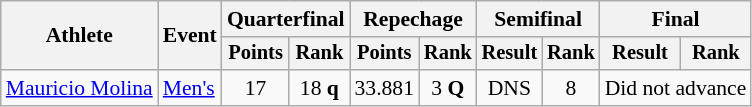<table class="wikitable" style="font-size:90%;">
<tr>
<th rowspan=2>Athlete</th>
<th rowspan=2>Event</th>
<th colspan=2>Quarterfinal</th>
<th colspan=2>Repechage</th>
<th colspan=2>Semifinal</th>
<th colspan=2>Final</th>
</tr>
<tr style="font-size:95%">
<th>Points</th>
<th>Rank</th>
<th>Points</th>
<th>Rank</th>
<th>Result</th>
<th>Rank</th>
<th>Result</th>
<th>Rank</th>
</tr>
<tr align=center>
<td align=left><a href='#'>Mauricio Molina</a></td>
<td align=left><a href='#'>Men's</a></td>
<td>17</td>
<td>18 <strong>q</strong></td>
<td>33.881</td>
<td>3 <strong>Q</strong></td>
<td>DNS</td>
<td>8</td>
<td colspan="2">Did not advance</td>
</tr>
</table>
